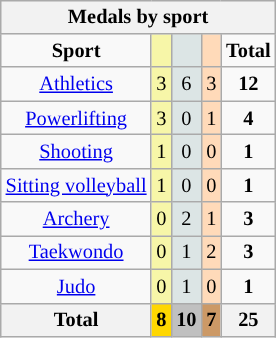<table class="wikitable" style="font-size:85%;float:left;">
<tr style="background:#efefef;">
<th colspan=7>Medals by sport</th>
</tr>
<tr align=center>
<td><strong>Sport</strong></td>
<td style="background:#f7f6a8;"></td>
<td style="background:#dce5e5;"></td>
<td style="background:#ffdab9;"></td>
<td><strong>Total</strong></td>
</tr>
<tr align=center>
<td><a href='#'>Athletics</a></td>
<td style="background:#f7f6a8;">3</td>
<td style="background:#dce5e5;">6</td>
<td style="background:#ffdab9;">3</td>
<td><strong>12</strong></td>
</tr>
<tr align=center>
<td><a href='#'>Powerlifting</a></td>
<td style="background:#f7f6a8;">3</td>
<td style="background:#dce5e5;">0</td>
<td style="background:#ffdab9;">1</td>
<td><strong>4</strong></td>
</tr>
<tr align=center>
<td><a href='#'>Shooting</a></td>
<td style="background:#f7f6a8;">1</td>
<td style="background:#dce5e5;">0</td>
<td style="background:#ffdab9;">0</td>
<td><strong>1</strong></td>
</tr>
<tr align=center>
<td><a href='#'>Sitting volleyball</a></td>
<td style="background:#f7f6a8;">1</td>
<td style="background:#dce5e5;">0</td>
<td style="background:#ffdab9;">0</td>
<td><strong>1</strong></td>
</tr>
<tr align=center>
<td><a href='#'>Archery</a></td>
<td style="background:#f7f6a8;">0</td>
<td style="background:#dce5e5;">2</td>
<td style="background:#ffdab9;">1</td>
<td><strong>3</strong></td>
</tr>
<tr align=center>
<td><a href='#'>Taekwondo</a></td>
<td style="background:#f7f6a8;">0</td>
<td style="background:#dce5e5;">1</td>
<td style="background:#ffdab9;">2</td>
<td><strong>3</strong></td>
</tr>
<tr align=center>
<td><a href='#'>Judo</a></td>
<td style="background:#f7f6a8;">0</td>
<td style="background:#dce5e5;">1</td>
<td style="background:#ffdab9;">0</td>
<td><strong>1</strong></td>
</tr>
<tr>
<th>Total</th>
<th style="background:gold">8</th>
<th style="background:silver">10</th>
<th style="background:#c96">7</th>
<th>25</th>
</tr>
</table>
